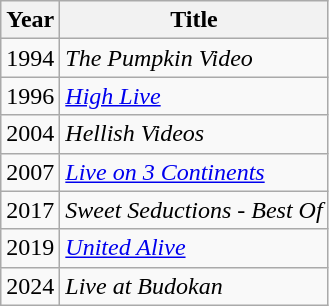<table class="wikitable">
<tr>
<th>Year</th>
<th>Title</th>
</tr>
<tr>
<td>1994</td>
<td><em>The Pumpkin Video</em></td>
</tr>
<tr>
<td>1996</td>
<td><em><a href='#'>High Live</a></em></td>
</tr>
<tr>
<td>2004</td>
<td><em>Hellish Videos</em></td>
</tr>
<tr>
<td>2007</td>
<td><em><a href='#'>Live on 3 Continents</a></em></td>
</tr>
<tr>
<td>2017</td>
<td><em>Sweet Seductions - Best Of</em></td>
</tr>
<tr>
<td>2019</td>
<td><em><a href='#'>United Alive</a></em></td>
</tr>
<tr>
<td>2024</td>
<td><em>Live at Budokan</em></td>
</tr>
</table>
